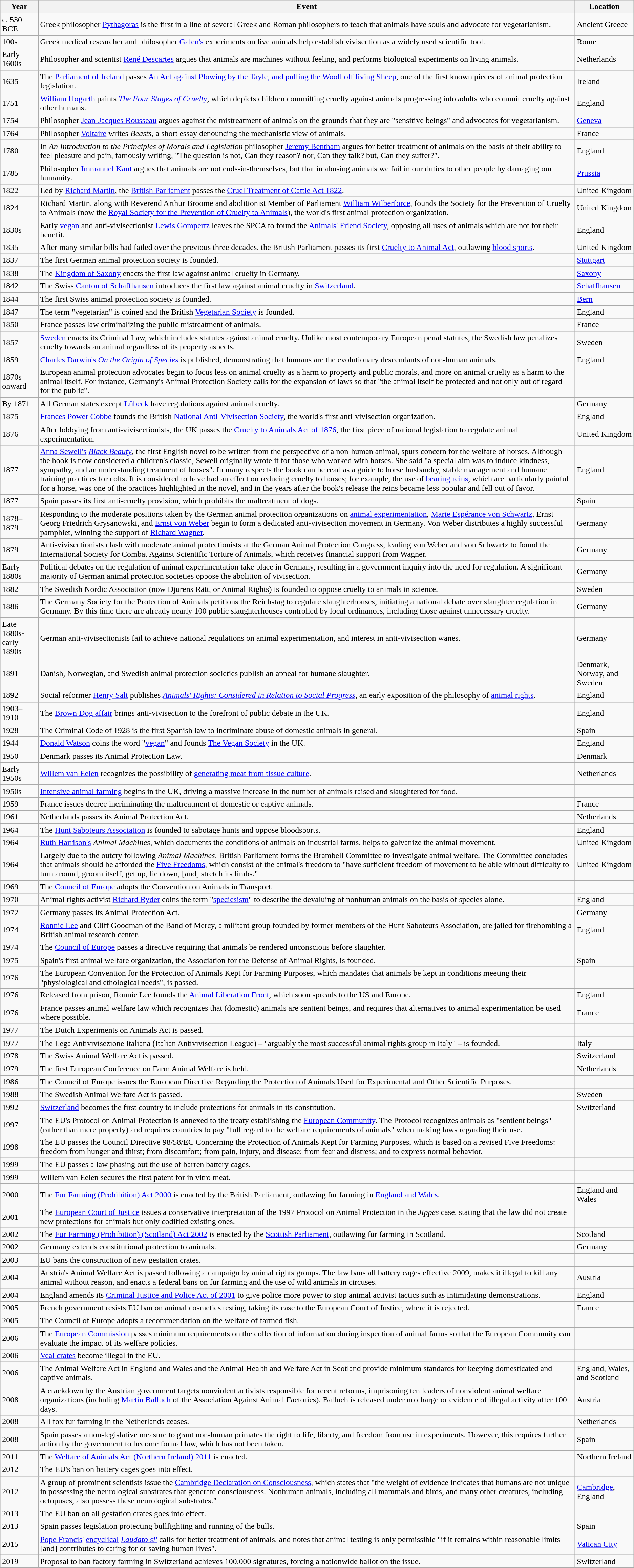<table class="sortable wikitable">
<tr>
<th>Year</th>
<th>Event</th>
<th>Location</th>
</tr>
<tr>
<td>c. 530 BCE</td>
<td>Greek philosopher <a href='#'>Pythagoras</a> is the first in a line of several Greek and Roman philosophers to teach that animals have souls and advocate for vegetarianism.</td>
<td>Ancient Greece</td>
</tr>
<tr>
<td>100s</td>
<td>Greek medical researcher and philosopher <a href='#'>Galen's</a> experiments on live animals help establish vivisection as a widely used scientific tool.</td>
<td>Rome</td>
</tr>
<tr>
<td>Early 1600s</td>
<td>Philosopher and scientist <a href='#'>René Descartes</a> argues that animals are machines without feeling, and performs biological experiments on living animals.</td>
<td>Netherlands</td>
</tr>
<tr>
<td>1635</td>
<td>The <a href='#'>Parliament of Ireland</a> passes <a href='#'>An Act against Plowing by the Tayle, and pulling the Wooll off living Sheep</a>, one of the first known pieces of animal protection legislation.</td>
<td>Ireland</td>
</tr>
<tr>
<td>1751</td>
<td><a href='#'>William Hogarth</a> paints <em><a href='#'>The Four Stages of Cruelty</a></em>, which depicts children committing cruelty against animals progressing into adults who commit cruelty against other humans.</td>
<td>England</td>
</tr>
<tr>
<td>1754</td>
<td>Philosopher <a href='#'>Jean-Jacques Rousseau</a> argues against the mistreatment of animals on the grounds that they are "sensitive beings" and advocates for vegetarianism.</td>
<td><a href='#'>Geneva</a></td>
</tr>
<tr>
<td>1764</td>
<td>Philosopher <a href='#'>Voltaire</a> writes <em>Beasts</em>, a short essay denouncing the mechanistic view of animals.</td>
<td>France</td>
</tr>
<tr>
<td>1780</td>
<td>In <em>An Introduction to the Principles of Morals and Legislation</em>  philosopher <a href='#'>Jeremy Bentham</a> argues for better treatment of animals on the basis of their ability to feel pleasure and pain, famously writing, "The question is not, Can they reason? nor, Can they talk? but, Can they suffer?".</td>
<td>England</td>
</tr>
<tr>
<td>1785</td>
<td>Philosopher <a href='#'>Immanuel Kant</a> argues that animals are not ends-in-themselves, but that in abusing animals we fail in our duties to other people by damaging our humanity.</td>
<td><a href='#'>Prussia</a></td>
</tr>
<tr>
<td>1822</td>
<td>Led by <a href='#'>Richard Martin</a>, the <a href='#'>British Parliament</a> passes the <a href='#'>Cruel Treatment of Cattle Act 1822</a>.</td>
<td>United Kingdom</td>
</tr>
<tr>
<td>1824</td>
<td>Richard Martin, along with Reverend Arthur Broome and abolitionist Member of Parliament <a href='#'>William Wilberforce</a>, founds the Society for the Prevention of Cruelty to Animals (now the <a href='#'>Royal Society for the Prevention of Cruelty to Animals</a>), the world's first animal protection organization.</td>
<td>United Kingdom</td>
</tr>
<tr>
<td>1830s</td>
<td>Early <a href='#'>vegan</a> and anti-vivisectionist <a href='#'>Lewis Gompertz</a> leaves the SPCA to found the <a href='#'>Animals' Friend Society</a>, opposing all uses of animals which are not for their benefit.</td>
<td>England</td>
</tr>
<tr>
<td>1835</td>
<td>After many similar bills had failed over the previous three decades, the British Parliament passes its first <a href='#'>Cruelty to Animal Act</a>, outlawing <a href='#'>blood sports</a>.</td>
<td>United Kingdom</td>
</tr>
<tr>
<td>1837</td>
<td>The first German animal protection society is founded.</td>
<td><a href='#'>Stuttgart</a></td>
</tr>
<tr>
<td>1838</td>
<td>The <a href='#'>Kingdom of Saxony</a> enacts the first law against animal cruelty in Germany.</td>
<td><a href='#'>Saxony</a></td>
</tr>
<tr>
<td>1842</td>
<td>The Swiss <a href='#'>Canton of Schaffhausen</a> introduces the first law against animal cruelty in <a href='#'>Switzerland</a>.</td>
<td><a href='#'>Schaffhausen</a></td>
</tr>
<tr>
<td>1844</td>
<td>The first Swiss animal protection society is founded.</td>
<td><a href='#'>Bern</a></td>
</tr>
<tr>
<td>1847</td>
<td>The term "vegetarian" is coined and the British <a href='#'>Vegetarian Society</a> is founded.</td>
<td>England</td>
</tr>
<tr>
<td>1850</td>
<td>France passes law criminalizing the public mistreatment of animals.</td>
<td>France</td>
</tr>
<tr>
<td>1857</td>
<td><a href='#'>Sweden</a> enacts its Criminal Law, which includes statutes against animal cruelty.  Unlike most contemporary European penal statutes, the Swedish law penalizes cruelty towards an animal regardless of its property aspects.</td>
<td>Sweden</td>
</tr>
<tr>
<td>1859</td>
<td><a href='#'>Charles Darwin's</a> <em><a href='#'>On the Origin of Species</a></em> is published, demonstrating that humans are the evolutionary descendants of non-human animals.</td>
<td>England</td>
</tr>
<tr>
<td>1870s onward</td>
<td>European animal protection advocates begin to focus less on animal cruelty as a harm to property and public morals, and more on animal cruelty as a harm to the animal itself.  For instance, Germany's Animal Protection Society calls for the expansion of laws so that "the animal itself be protected and not only out of regard for the public".</td>
<td></td>
</tr>
<tr>
<td>By 1871</td>
<td>All German states except <a href='#'>Lübeck</a> have regulations against animal cruelty.</td>
<td>Germany</td>
</tr>
<tr>
<td>1875</td>
<td><a href='#'>Frances Power Cobbe</a> founds the British <a href='#'>National Anti-Vivisection Society</a>, the world's first anti-vivisection organization.</td>
<td>England</td>
</tr>
<tr>
<td>1876</td>
<td>After lobbying from anti-vivisectionists, the UK passes the <a href='#'>Cruelty to Animals Act of 1876</a>, the first piece of national legislation to regulate animal experimentation.</td>
<td>United Kingdom</td>
</tr>
<tr>
<td>1877</td>
<td><a href='#'>Anna Sewell's</a> <em><a href='#'>Black Beauty</a></em>, the first English novel to be written from the perspective of a non-human animal, spurs concern for the welfare of horses. Although the book is now considered a children's classic, Sewell originally wrote it for those who worked with horses. She said "a special aim was to induce kindness, sympathy, and an understanding treatment of horses". In many respects the book can be read as a guide to horse husbandry, stable management and humane training practices for colts. It is considered to have had an effect on reducing cruelty to horses; for example, the use of <a href='#'>bearing reins</a>, which are particularly painful for a horse, was one of the practices highlighted in the novel, and in the years after the book's release the reins became less popular and fell out of favor.</td>
<td>England</td>
</tr>
<tr>
<td>1877</td>
<td>Spain passes its first anti-cruelty provision, which prohibits the maltreatment of dogs.</td>
<td>Spain</td>
</tr>
<tr>
<td>1878–1879</td>
<td>Responding to the moderate positions taken by the German animal protection organizations on <a href='#'>animal experimentation</a>,  <a href='#'>Marie Espérance von Schwartz</a>, Ernst Georg Friedrich Grysanowski, and <a href='#'>Ernst von Weber</a> begin to form a dedicated anti-vivisection movement in Germany. Von Weber distributes a highly successful pamphlet, winning the support of <a href='#'>Richard Wagner</a>.</td>
<td>Germany</td>
</tr>
<tr>
<td>1879</td>
<td>Anti-vivisectionists clash with moderate animal protectionists at the German Animal Protection Congress, leading von Weber and von Schwartz to found the International Society for Combat Against Scientific Torture of Animals, which receives financial support from Wagner.</td>
<td>Germany</td>
</tr>
<tr>
<td>Early 1880s</td>
<td>Political debates on the regulation of animal experimentation take place in Germany, resulting in a government inquiry into the need for regulation.  A significant majority of German animal protection societies oppose the abolition of vivisection.</td>
<td>Germany</td>
</tr>
<tr>
<td>1882</td>
<td>The Swedish Nordic Association (now Djurens Rätt, or Animal Rights) is founded to oppose cruelty to animals in science.</td>
<td>Sweden</td>
</tr>
<tr>
<td>1886</td>
<td>The Germany Society for the Protection of Animals petitions the Reichstag to regulate slaughterhouses, initiating a national debate over slaughter regulation in Germany.  By this time there are already nearly 100 public slaughterhouses controlled by local ordinances, including those against unnecessary cruelty.</td>
<td>Germany</td>
</tr>
<tr>
<td>Late 1880s-early 1890s</td>
<td>German anti-vivisectionists fail to achieve national regulations on animal experimentation, and interest in anti-vivisection wanes.</td>
<td>Germany</td>
</tr>
<tr>
<td>1891</td>
<td>Danish, Norwegian, and Swedish animal protection societies publish an appeal for humane slaughter.</td>
<td>Denmark, Norway, and Sweden</td>
</tr>
<tr>
<td>1892</td>
<td>Social reformer <a href='#'>Henry Salt</a> publishes <em><a href='#'>Animals' Rights: Considered in Relation to Social Progress</a></em>, an early exposition of the philosophy of <a href='#'>animal rights</a>.</td>
<td>England</td>
</tr>
<tr>
<td>1903–1910</td>
<td>The <a href='#'>Brown Dog affair</a> brings anti-vivisection to the forefront of public debate in the UK.</td>
<td>England</td>
</tr>
<tr>
<td>1928</td>
<td>The Criminal Code of 1928 is the first Spanish law to incriminate abuse of domestic animals in general.</td>
<td>Spain</td>
</tr>
<tr>
<td>1944</td>
<td><a href='#'>Donald Watson</a> coins the word "<a href='#'>vegan</a>" and founds <a href='#'>The Vegan Society</a> in the UK.</td>
<td>England</td>
</tr>
<tr>
<td>1950</td>
<td>Denmark passes its Animal Protection Law.</td>
<td>Denmark</td>
</tr>
<tr>
<td>Early 1950s</td>
<td><a href='#'>Willem van Eelen</a> recognizes the possibility of <a href='#'>generating meat from tissue culture</a>.</td>
<td>Netherlands</td>
</tr>
<tr>
<td>1950s</td>
<td><a href='#'>Intensive animal farming</a> begins in the UK, driving a massive increase in the number of animals raised and slaughtered for food.</td>
</tr>
<tr>
<td>1959</td>
<td>France issues decree incriminating the maltreatment of domestic or captive animals.</td>
<td>France</td>
</tr>
<tr>
<td>1961</td>
<td>Netherlands passes its Animal Protection Act.</td>
<td>Netherlands</td>
</tr>
<tr>
<td>1964</td>
<td>The <a href='#'>Hunt Saboteurs Association</a> is founded to sabotage hunts and oppose bloodsports.</td>
<td>England</td>
</tr>
<tr>
<td>1964</td>
<td><a href='#'>Ruth Harrison's</a> <em>Animal Machines</em>, which documents the conditions of animals on industrial farms, helps to galvanize the animal movement.</td>
<td>United Kingdom</td>
</tr>
<tr>
<td>1964</td>
<td>Largely due to the outcry following <em>Animal Machines</em>, British Parliament forms the Brambell Committee to investigate animal welfare. The Committee concludes that animals should be afforded the <a href='#'>Five Freedoms</a>, which consist of the animal's freedom to "have sufficient freedom of movement to be able without difficulty to turn around, groom itself, get up, lie down, [and] stretch its limbs."</td>
<td>United Kingdom</td>
</tr>
<tr>
<td>1969</td>
<td>The <a href='#'>Council of Europe</a> adopts the Convention on Animals in Transport.</td>
<td></td>
</tr>
<tr>
<td>1970</td>
<td>Animal rights activist <a href='#'>Richard Ryder</a> coins the term "<a href='#'>speciesism</a>" to describe the devaluing of nonhuman animals on the basis of species alone.</td>
<td>England</td>
</tr>
<tr>
<td>1972</td>
<td>Germany passes its Animal Protection Act.</td>
<td>Germany</td>
</tr>
<tr>
<td>1974</td>
<td><a href='#'>Ronnie Lee</a> and Cliff Goodman of the Band of Mercy, a militant group founded by former members of the Hunt Saboteurs Association, are jailed for firebombing a British animal research center.</td>
<td>England</td>
</tr>
<tr>
<td>1974</td>
<td>The <a href='#'>Council of Europe</a> passes a directive requiring that animals be rendered unconscious before slaughter.</td>
<td></td>
</tr>
<tr>
<td>1975</td>
<td>Spain's first animal welfare organization, the Association for the Defense of Animal Rights, is founded.</td>
<td>Spain</td>
</tr>
<tr>
<td>1976</td>
<td>The European Convention for the Protection of Animals Kept for Farming Purposes, which mandates that animals be kept in conditions meeting their "physiological and ethological needs", is passed.</td>
<td></td>
</tr>
<tr>
<td>1976</td>
<td>Released from prison, Ronnie Lee founds the <a href='#'>Animal Liberation Front</a>, which soon spreads to the US and Europe.</td>
<td>England</td>
</tr>
<tr>
<td>1976</td>
<td>France passes animal welfare law which recognizes that (domestic) animals are sentient beings, and requires that alternatives to animal experimentation be used where possible.</td>
<td>France</td>
</tr>
<tr>
<td>1977</td>
<td>The Dutch Experiments on Animals Act is passed.</td>
<td></td>
</tr>
<tr>
<td>1977</td>
<td>The Lega Antivivisezione Italiana (Italian Antivivisection League) – "arguably the most successful animal rights group in Italy" – is founded.</td>
<td>Italy</td>
</tr>
<tr>
<td>1978</td>
<td>The Swiss Animal Welfare Act is passed.</td>
<td>Switzerland</td>
</tr>
<tr>
<td>1979</td>
<td>The first European Conference on Farm Animal Welfare is held.</td>
<td>Netherlands</td>
</tr>
<tr>
<td>1986</td>
<td>The Council of Europe issues the European Directive Regarding the Protection of Animals Used for Experimental and Other Scientific Purposes.</td>
<td></td>
</tr>
<tr>
<td>1988</td>
<td>The Swedish Animal Welfare Act is passed.</td>
<td>Sweden</td>
</tr>
<tr>
<td>1992</td>
<td><a href='#'>Switzerland</a> becomes the first country to include protections for animals in its constitution.</td>
<td>Switzerland</td>
</tr>
<tr>
<td>1997</td>
<td>The EU's Protocol on Animal Protection is annexed to the treaty establishing the <a href='#'>European Community</a>.  The Protocol recognizes animals as "sentient beings" (rather than mere property) and requires countries to pay "full regard to the welfare requirements of animals" when making laws regarding their use.</td>
<td></td>
</tr>
<tr>
<td>1998</td>
<td>The EU passes the Council Directive 98/58/EC Concerning the Protection of Animals Kept for Farming Purposes, which is based on a revised Five Freedoms: freedom from hunger and thirst; from discomfort; from pain, injury, and disease; from fear and distress; and to express normal behavior.</td>
<td></td>
</tr>
<tr>
<td>1999</td>
<td>The EU passes a law phasing out the use of barren battery cages.</td>
<td></td>
</tr>
<tr>
<td>1999</td>
<td>Willem van Eelen secures the first patent for in vitro meat.</td>
<td></td>
</tr>
<tr>
<td>2000</td>
<td>The <a href='#'>Fur Farming (Prohibition) Act 2000</a> is enacted by the British Parliament, outlawing fur farming in <a href='#'>England and Wales</a>.</td>
<td>England and Wales</td>
</tr>
<tr>
<td>2001</td>
<td>The <a href='#'>European Court of Justice</a> issues a conservative interpretation of the 1997 Protocol on Animal Protection in the <em>Jippes</em> case, stating that the law did not create new protections for animals but only codified existing ones.</td>
<td></td>
</tr>
<tr>
<td>2002</td>
<td>The <a href='#'>Fur Farming (Prohibition) (Scotland) Act 2002</a> is enacted by the <a href='#'>Scottish Parliament</a>, outlawing fur farming in Scotland.</td>
<td>Scotland</td>
</tr>
<tr>
<td>2002</td>
<td>Germany extends constitutional protection to animals.</td>
<td>Germany</td>
</tr>
<tr>
<td>2003</td>
<td>EU bans the construction of new gestation crates.</td>
<td></td>
</tr>
<tr>
<td>2004</td>
<td>Austria's Animal Welfare Act is passed following a campaign by animal rights groups. The law bans all battery cages effective 2009, makes it illegal to kill any animal without reason, and enacts a federal bans on fur farming and the use of wild animals in circuses.</td>
<td>Austria</td>
</tr>
<tr>
<td>2004</td>
<td>England amends its <a href='#'>Criminal Justice and Police Act of 2001</a> to give police more power to stop animal activist tactics such as intimidating demonstrations.</td>
<td>England</td>
</tr>
<tr>
<td>2005</td>
<td>French government resists EU ban on animal cosmetics testing, taking its case to the European Court of Justice, where it is rejected.</td>
<td>France</td>
</tr>
<tr>
<td>2005</td>
<td>The Council of Europe adopts a recommendation on the welfare of farmed fish.</td>
<td></td>
</tr>
<tr>
<td>2006</td>
<td>The <a href='#'>European Commission</a> passes minimum requirements on the collection of information during inspection of animal farms so that the European Community can evaluate the impact of its welfare policies.</td>
<td></td>
</tr>
<tr>
<td>2006</td>
<td><a href='#'>Veal crates</a> become illegal in the EU.</td>
<td></td>
</tr>
<tr>
<td>2006</td>
<td>The Animal Welfare Act in England and Wales and the Animal Health and Welfare Act in Scotland provide minimum standards for keeping domesticated and captive animals.</td>
<td>England, Wales, and Scotland</td>
</tr>
<tr>
<td>2008</td>
<td>A crackdown by the Austrian government targets nonviolent activists responsible for recent reforms, imprisoning ten leaders of nonviolent animal welfare organizations (including <a href='#'>Martin Balluch</a> of the Association Against Animal Factories).  Balluch is released under no charge or evidence of illegal activity after 100 days.</td>
<td>Austria</td>
</tr>
<tr>
<td>2008</td>
<td>All fox fur farming in the Netherlands ceases.</td>
<td>Netherlands</td>
</tr>
<tr>
<td>2008</td>
<td>Spain passes a non-legislative measure to grant non-human primates the right to life, liberty, and freedom from use in experiments.  However, this requires further action by the government to become formal law, which has not been taken.</td>
<td>Spain</td>
</tr>
<tr>
<td>2011</td>
<td>The <a href='#'>Welfare of Animals Act (Northern Ireland) 2011</a> is enacted.</td>
<td>Northern Ireland</td>
</tr>
<tr>
<td>2012</td>
<td>The EU's ban on battery cages goes into effect.</td>
<td></td>
</tr>
<tr>
<td>2012</td>
<td>A group of prominent scientists issue the <a href='#'>Cambridge Declaration on Consciousness</a>, which states that "the weight of evidence indicates that humans are not unique in possessing the neurological substrates that generate consciousness. Nonhuman animals, including all mammals and birds, and many other creatures, including octopuses, also possess these neurological substrates."</td>
<td><a href='#'>Cambridge</a>, England</td>
</tr>
<tr>
<td>2013</td>
<td>The EU ban on all gestation crates goes into effect.</td>
<td></td>
</tr>
<tr>
<td>2013</td>
<td>Spain passes legislation protecting bullfighting and running of the bulls.</td>
<td>Spain</td>
</tr>
<tr>
<td>2015</td>
<td><a href='#'>Pope Francis</a>' <a href='#'>encyclical</a> <em><a href='#'>Laudato si'</a></em> calls for better treatment of animals, and notes that animal testing is only permissible "if it remains within reasonable limits [and] contributes to caring for or saving human lives".</td>
<td><a href='#'>Vatican City</a></td>
</tr>
<tr>
<td>2019</td>
<td>Proposal to ban factory farming in Switzerland achieves 100,000 signatures, forcing a nationwide ballot on the issue.</td>
<td>Switzerland</td>
</tr>
</table>
